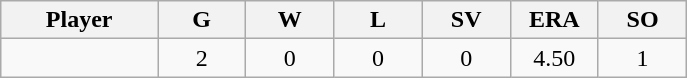<table class="wikitable sortable">
<tr>
<th bgcolor="#DDDDFF" width="16%">Player</th>
<th bgcolor="#DDDDFF" width="9%">G</th>
<th bgcolor="#DDDDFF" width="9%">W</th>
<th bgcolor="#DDDDFF" width="9%">L</th>
<th bgcolor="#DDDDFF" width="9%">SV</th>
<th bgcolor="#DDDDFF" width="9%">ERA</th>
<th bgcolor="#DDDDFF" width="9%">SO</th>
</tr>
<tr align="center">
<td></td>
<td>2</td>
<td>0</td>
<td>0</td>
<td>0</td>
<td>4.50</td>
<td>1</td>
</tr>
</table>
